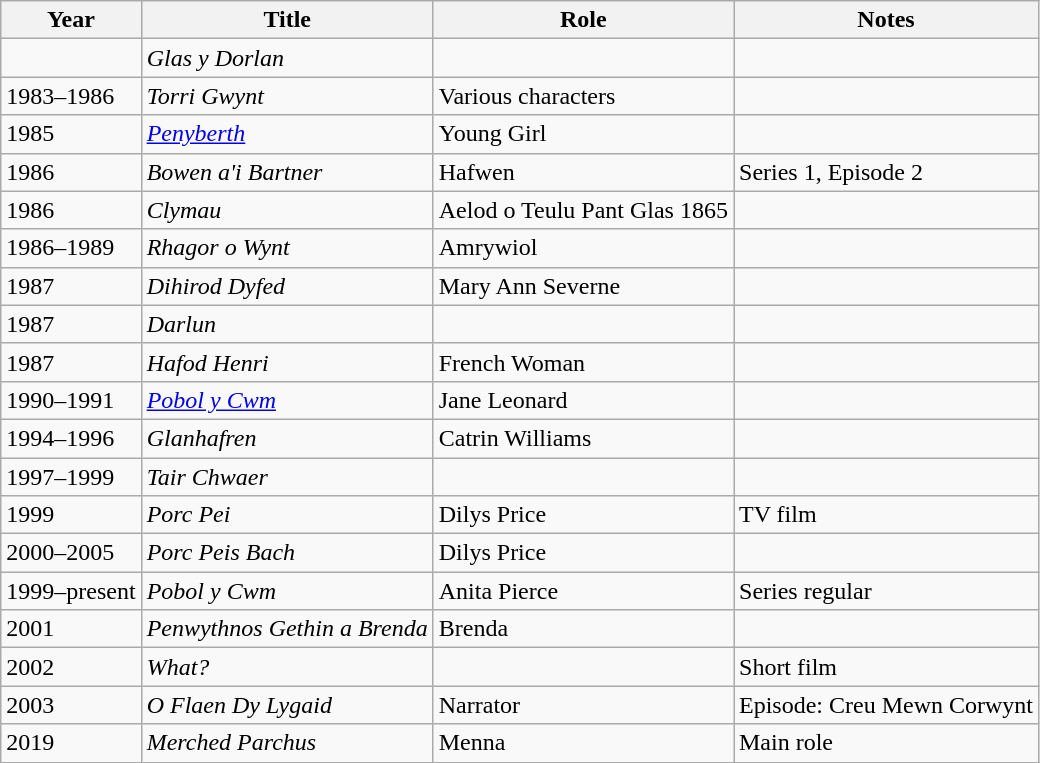<table class="wikitable unsortable">
<tr>
<th>Year</th>
<th>Title</th>
<th>Role</th>
<th>Notes</th>
</tr>
<tr>
<td></td>
<td><em>Glas y Dorlan</em></td>
<td></td>
<td></td>
</tr>
<tr>
<td>1983–1986</td>
<td><em>Torri Gwynt</em></td>
<td>Various characters</td>
<td></td>
</tr>
<tr>
<td>1985</td>
<td><em><a href='#'>Penyberth</a></em></td>
<td>Young Girl</td>
<td></td>
</tr>
<tr>
<td>1986</td>
<td><em>Bowen a'i Bartner</em></td>
<td>Hafwen</td>
<td>Series 1, Episode 2</td>
</tr>
<tr>
<td>1986</td>
<td><em>Clymau</em></td>
<td>Aelod o Teulu Pant Glas 1865</td>
<td></td>
</tr>
<tr>
<td>1986–1989</td>
<td><em>Rhagor o Wynt</em></td>
<td>Amrywiol</td>
<td></td>
</tr>
<tr>
<td>1987</td>
<td><em>Dihirod Dyfed</em></td>
<td>Mary Ann Severne</td>
<td></td>
</tr>
<tr>
<td>1987</td>
<td><em>Darlun</em></td>
<td></td>
<td></td>
</tr>
<tr>
<td>1987</td>
<td><em>Hafod Henri</em></td>
<td>French Woman</td>
<td></td>
</tr>
<tr>
<td>1990–1991</td>
<td><em><a href='#'>Pobol y Cwm</a></em></td>
<td>Jane Leonard</td>
<td></td>
</tr>
<tr>
<td>1994–1996</td>
<td><em>Glanhafren</em></td>
<td>Catrin Williams</td>
<td></td>
</tr>
<tr>
<td>1997–1999</td>
<td><em>Tair Chwaer</em></td>
<td></td>
<td></td>
</tr>
<tr>
<td>1999</td>
<td><em>Porc Pei</em></td>
<td>Dilys Price</td>
<td>TV film</td>
</tr>
<tr>
<td>2000–2005</td>
<td><em>Porc Peis Bach</em></td>
<td>Dilys Price</td>
<td></td>
</tr>
<tr>
<td>1999–present</td>
<td><em>Pobol y Cwm</em></td>
<td>Anita Pierce</td>
<td>Series regular</td>
</tr>
<tr>
<td>2001</td>
<td><em>Penwythnos Gethin a Brenda</em></td>
<td>Brenda</td>
<td></td>
</tr>
<tr>
<td>2002</td>
<td><em>What?</em></td>
<td></td>
<td>Short film</td>
</tr>
<tr>
<td>2003</td>
<td><em>O Flaen Dy Lygaid</em></td>
<td>Narrator</td>
<td>Episode: Creu Mewn Corwynt</td>
</tr>
<tr>
<td>2019</td>
<td><em>Merched Parchus</em></td>
<td>Menna</td>
<td>Main role</td>
</tr>
<tr>
</tr>
</table>
